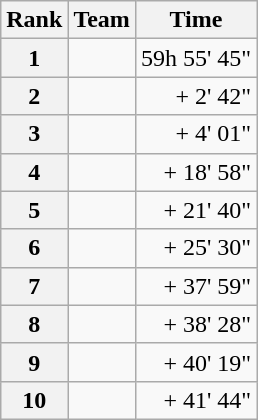<table class="wikitable">
<tr>
<th scope="col">Rank</th>
<th scope="col">Team</th>
<th scope="col">Time</th>
</tr>
<tr>
<th scope="row">1</th>
<td> </td>
<td align="right">59h 55' 45"</td>
</tr>
<tr>
<th scope="row">2</th>
<td> </td>
<td align="right">+ 2' 42"</td>
</tr>
<tr>
<th scope="row">3</th>
<td> </td>
<td align="right">+ 4' 01"</td>
</tr>
<tr>
<th scope="row">4</th>
<td> </td>
<td align="right">+ 18' 58"</td>
</tr>
<tr>
<th scope="row">5</th>
<td> </td>
<td align="right">+ 21' 40"</td>
</tr>
<tr>
<th scope="row">6</th>
<td> </td>
<td align="right">+ 25' 30"</td>
</tr>
<tr>
<th scope="row">7</th>
<td> </td>
<td align="right">+ 37' 59"</td>
</tr>
<tr>
<th scope="row">8</th>
<td> </td>
<td align="right">+ 38' 28"</td>
</tr>
<tr>
<th scope="row">9</th>
<td> </td>
<td align="right">+ 40' 19"</td>
</tr>
<tr>
<th scope="row">10</th>
<td> </td>
<td align="right">+ 41' 44"</td>
</tr>
</table>
